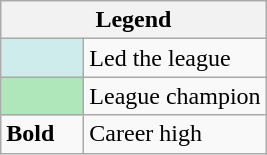<table class="wikitable">
<tr>
<th colspan="2">Legend</th>
</tr>
<tr>
<td style="background:#cfecec; width:3em;"></td>
<td>Led the league</td>
</tr>
<tr>
<td style="background:#afe6ba; width:3em;"></td>
<td>League champion</td>
</tr>
<tr>
<td><strong>Bold</strong></td>
<td>Career high</td>
</tr>
</table>
